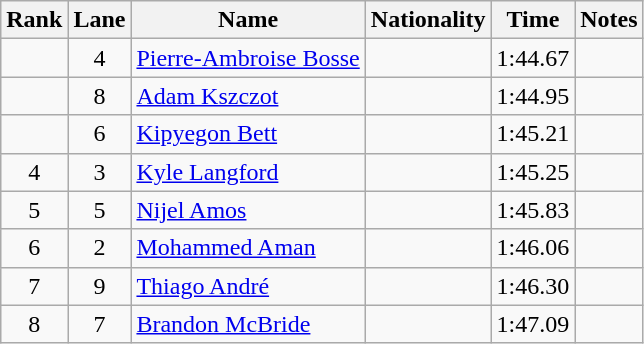<table class="wikitable sortable" style="text-align:center">
<tr>
<th>Rank</th>
<th>Lane</th>
<th>Name</th>
<th>Nationality</th>
<th>Time</th>
<th>Notes</th>
</tr>
<tr>
<td></td>
<td>4</td>
<td align=left><a href='#'>Pierre-Ambroise Bosse</a></td>
<td align=left></td>
<td>1:44.67</td>
<td></td>
</tr>
<tr>
<td></td>
<td>8</td>
<td align=left><a href='#'>Adam Kszczot</a></td>
<td align=left></td>
<td>1:44.95</td>
<td></td>
</tr>
<tr>
<td></td>
<td>6</td>
<td align=left><a href='#'>Kipyegon Bett</a></td>
<td align=left></td>
<td>1:45.21</td>
<td></td>
</tr>
<tr>
<td>4</td>
<td>3</td>
<td align=left><a href='#'>Kyle Langford</a></td>
<td align=left></td>
<td>1:45.25</td>
<td></td>
</tr>
<tr>
<td>5</td>
<td>5</td>
<td align=left><a href='#'>Nijel Amos</a></td>
<td align=left></td>
<td>1:45.83</td>
<td></td>
</tr>
<tr>
<td>6</td>
<td>2</td>
<td align=left><a href='#'>Mohammed Aman</a></td>
<td align=left></td>
<td>1:46.06</td>
<td></td>
</tr>
<tr>
<td>7</td>
<td>9</td>
<td align=left><a href='#'>Thiago André</a></td>
<td align=left></td>
<td>1:46.30</td>
<td></td>
</tr>
<tr>
<td>8</td>
<td>7</td>
<td align=left><a href='#'>Brandon McBride</a></td>
<td align=left></td>
<td>1:47.09</td>
<td></td>
</tr>
</table>
